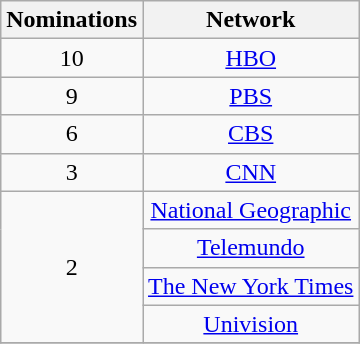<table class="wikitable floatright" style="text-align: center;">
<tr>
<th scope="col" style="width:55px;">Nominations</th>
<th scope="col" style="text-align:center;">Network</th>
</tr>
<tr>
<td scope=row style="text-align:center">10</td>
<td><a href='#'>HBO</a></td>
</tr>
<tr>
<td scope=row style="text-align:center">9</td>
<td><a href='#'>PBS</a></td>
</tr>
<tr>
<td scope=row style="text-align:center">6</td>
<td><a href='#'>CBS</a></td>
</tr>
<tr>
<td scope=row style="text-align:center">3</td>
<td><a href='#'>CNN</a></td>
</tr>
<tr>
<td rowspan="4" scope=row style="text-align:center">2</td>
<td><a href='#'>National Geographic</a></td>
</tr>
<tr>
<td><a href='#'>Telemundo</a></td>
</tr>
<tr>
<td><a href='#'>The New York Times</a></td>
</tr>
<tr>
<td><a href='#'>Univision</a></td>
</tr>
<tr>
</tr>
</table>
